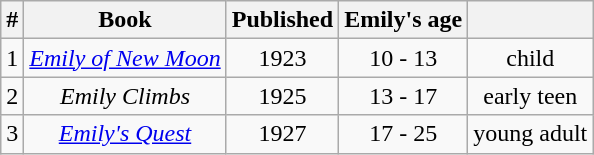<table class="wikitable" style="text-align:center;">
<tr>
<th>#</th>
<th>Book</th>
<th>Published</th>
<th>Emily's age</th>
<th></th>
</tr>
<tr>
<td>1</td>
<td><em><a href='#'>Emily of New Moon</a></em></td>
<td>1923</td>
<td>10 - 13</td>
<td>child</td>
</tr>
<tr>
<td>2</td>
<td><em>Emily Climbs</em></td>
<td>1925</td>
<td>13 - 17</td>
<td>early teen</td>
</tr>
<tr>
<td>3</td>
<td><em><a href='#'>Emily's Quest</a></em></td>
<td>1927</td>
<td>17 - 25</td>
<td>young adult</td>
</tr>
</table>
